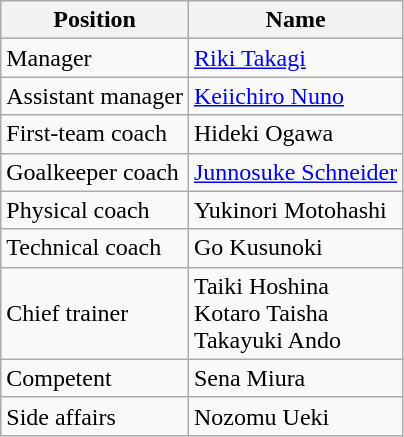<table class="wikitable">
<tr>
<th>Position</th>
<th>Name</th>
</tr>
<tr>
<td>Manager</td>
<td> <a href='#'>Riki Takagi</a></td>
</tr>
<tr>
<td>Assistant manager</td>
<td> <a href='#'>Keiichiro Nuno</a></td>
</tr>
<tr>
<td>First-team coach</td>
<td> Hideki Ogawa</td>
</tr>
<tr>
<td>Goalkeeper coach</td>
<td> <a href='#'>Junnosuke Schneider</a></td>
</tr>
<tr>
<td>Physical coach</td>
<td> Yukinori Motohashi</td>
</tr>
<tr>
<td>Technical coach</td>
<td> Go Kusunoki</td>
</tr>
<tr>
<td>Chief trainer</td>
<td> Taiki Hoshina <br>  Kotaro Taisha <br>  Takayuki Ando</td>
</tr>
<tr>
<td>Competent</td>
<td> Sena Miura</td>
</tr>
<tr>
<td>Side affairs</td>
<td> Nozomu Ueki</td>
</tr>
</table>
